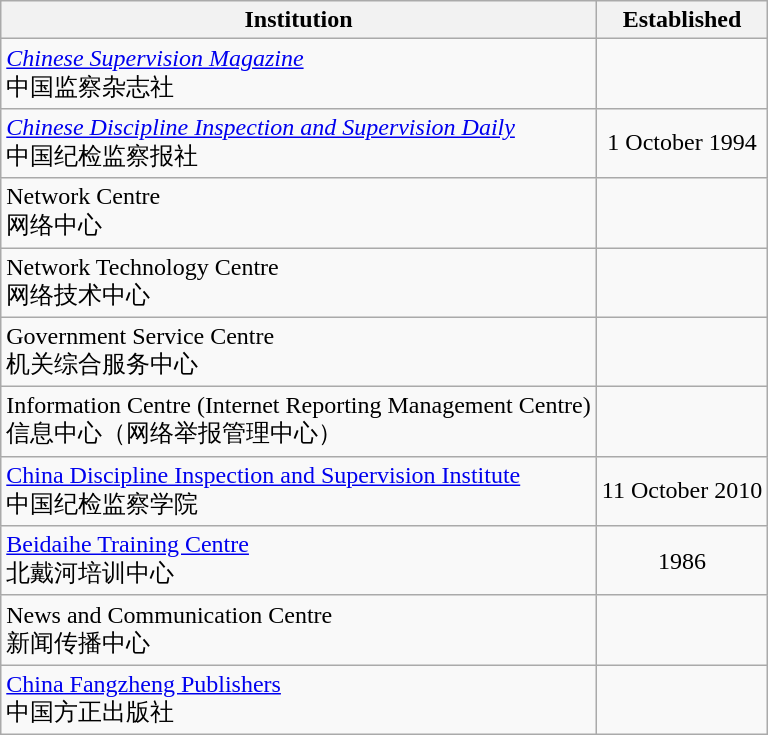<table class="wikitable sortable">
<tr>
<th scope="col">Institution</th>
<th scope="col">Established</th>
</tr>
<tr>
<td><em><a href='#'>Chinese Supervision Magazine</a></em><br>中国监察杂志社</td>
<td align="center"></td>
</tr>
<tr>
<td><em><a href='#'>Chinese Discipline Inspection and Supervision Daily</a></em><br>中国纪检监察报社</td>
<td align="center">1 October 1994</td>
</tr>
<tr>
<td>Network Centre<br>网络中心</td>
<td align="center"></td>
</tr>
<tr>
<td>Network Technology Centre<br>网络技术中心</td>
<td></td>
</tr>
<tr>
<td>Government Service Centre<br>机关综合服务中心</td>
<td align="center"></td>
</tr>
<tr>
<td>Information Centre (Internet Reporting Management Centre)<br>信息中心（网络举报管理中心）</td>
<td align="center"></td>
</tr>
<tr>
<td><a href='#'>China Discipline Inspection and Supervision Institute</a><br>中国纪检监察学院</td>
<td align="center">11 October 2010</td>
</tr>
<tr>
<td><a href='#'>Beidaihe Training Centre</a><br>北戴河培训中心</td>
<td align="center">1986</td>
</tr>
<tr>
<td>News and Communication Centre<br>新闻传播中心</td>
<td align="center"></td>
</tr>
<tr>
<td><a href='#'>China Fangzheng Publishers</a><br>中国方正出版社</td>
<td align="center"></td>
</tr>
</table>
